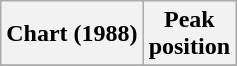<table class="wikitable sortable plainrowheaders" style="text-align:center">
<tr>
<th scope="col">Chart (1988)</th>
<th scope="col">Peak<br>position</th>
</tr>
<tr>
</tr>
</table>
